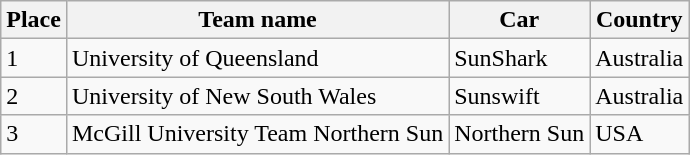<table class="wikitable">
<tr>
<th>Place</th>
<th>Team name</th>
<th>Car</th>
<th>Country</th>
</tr>
<tr>
<td>1</td>
<td>University of Queensland</td>
<td>SunShark</td>
<td>Australia</td>
</tr>
<tr>
<td>2</td>
<td>University of New South Wales</td>
<td>Sunswift</td>
<td>Australia</td>
</tr>
<tr>
<td>3</td>
<td>McGill University Team Northern Sun</td>
<td>Northern Sun</td>
<td>USA</td>
</tr>
</table>
